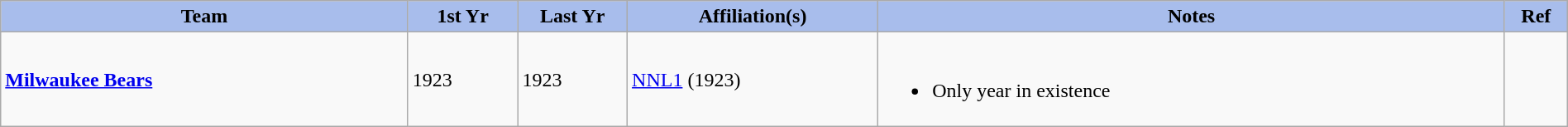<table class="wikitable" style="width: 100%">
<tr>
<th style="background:#a8bdec; width:26%;">Team</th>
<th style="width:7%; background:#a8bdec;">1st Yr</th>
<th style="width:7%; background:#a8bdec;">Last Yr</th>
<th style="width:16%; background:#a8bdec;">Affiliation(s)</th>
<th style="width:40%; background:#a8bdec;">Notes</th>
<th style="width:4%; background:#a8bdec;">Ref</th>
</tr>
<tr>
<td><strong><a href='#'>Milwaukee Bears</a></strong></td>
<td>1923</td>
<td>1923</td>
<td><a href='#'>NNL1</a> (1923)</td>
<td><br><ul><li>Only year in existence</li></ul></td>
<td></td>
</tr>
</table>
